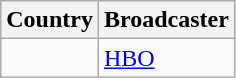<table class="wikitable">
<tr>
<th align=center>Country</th>
<th align=center>Broadcaster</th>
</tr>
<tr>
<td></td>
<td><a href='#'>HBO</a></td>
</tr>
</table>
